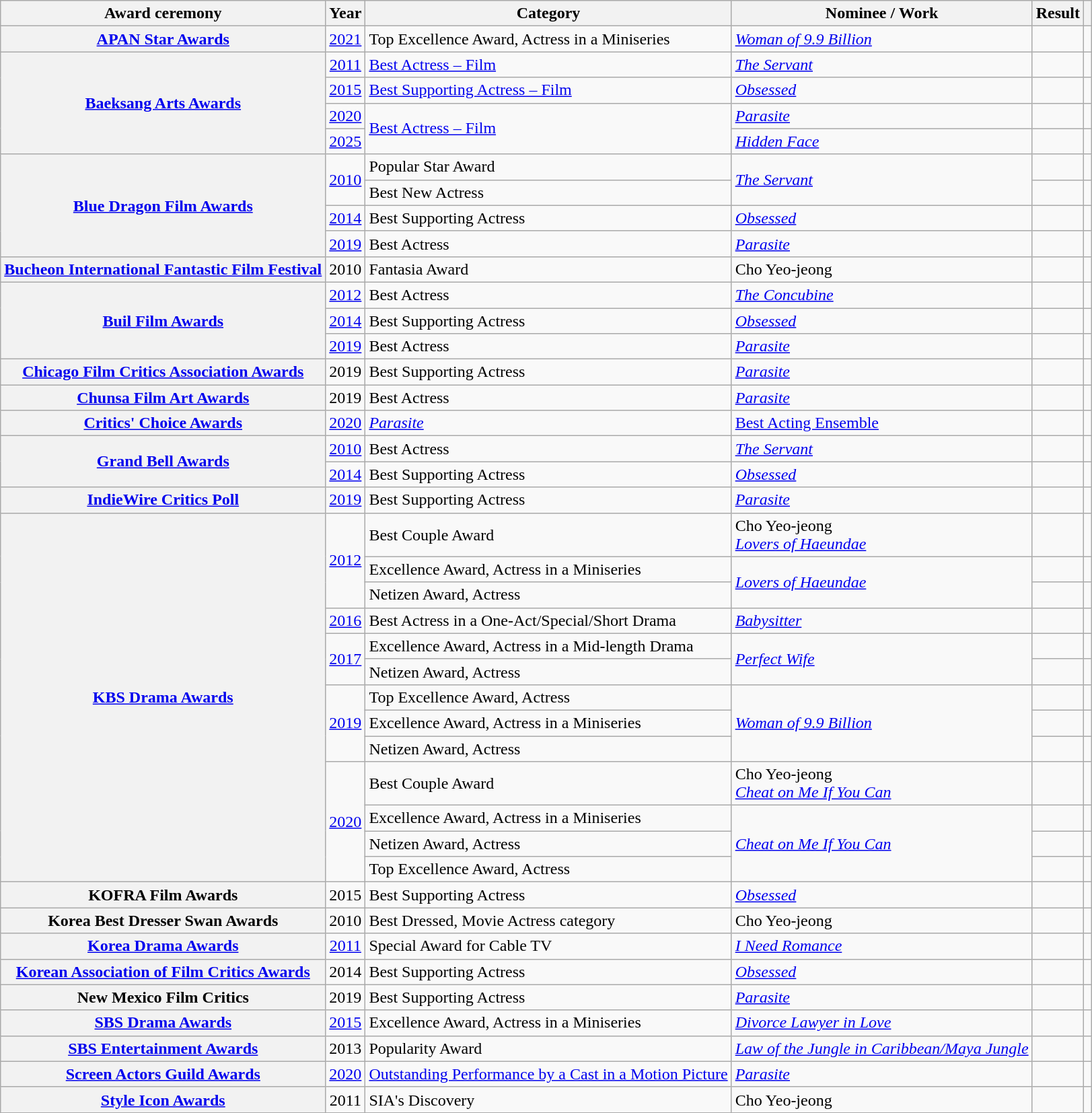<table class="wikitable plainrowheaders sortable">
<tr>
<th scope="col">Award ceremony</th>
<th scope="col">Year</th>
<th scope="col">Category</th>
<th scope="col">Nominee / Work</th>
<th scope="col">Result</th>
<th scope="col" class="unsortable"></th>
</tr>
<tr>
<th scope="row"><a href='#'>APAN Star Awards</a></th>
<td style="text-align:center"><a href='#'>2021</a></td>
<td>Top Excellence Award, Actress in a Miniseries</td>
<td><em><a href='#'>Woman of 9.9 Billion</a></em></td>
<td></td>
<td></td>
</tr>
<tr>
<th scope="row" rowspan="4"><a href='#'>Baeksang Arts Awards</a></th>
<td style="text-align:center"><a href='#'>2011</a></td>
<td><a href='#'>Best Actress – Film</a></td>
<td><em><a href='#'>The Servant</a></em></td>
<td></td>
<td></td>
</tr>
<tr>
<td style="text-align:center"><a href='#'>2015</a></td>
<td><a href='#'>Best Supporting Actress – Film</a></td>
<td><em><a href='#'>Obsessed</a></em></td>
<td></td>
<td></td>
</tr>
<tr>
<td style="text-align:center"><a href='#'>2020</a></td>
<td rowspan="2"><a href='#'>Best Actress – Film</a></td>
<td><em><a href='#'>Parasite</a></em></td>
<td></td>
<td style="text-align:center"></td>
</tr>
<tr>
<td style="text-align:center"><a href='#'>2025</a></td>
<td><em><a href='#'>Hidden Face</a></em></td>
<td></td>
<td style="text-align:center"></td>
</tr>
<tr>
<th scope="row" rowspan="4"><a href='#'>Blue Dragon Film Awards</a></th>
<td style="text-align:center" rowspan="2"><a href='#'>2010</a></td>
<td>Popular Star Award</td>
<td rowspan="2"><em><a href='#'>The Servant</a></em></td>
<td></td>
<td></td>
</tr>
<tr>
<td>Best New Actress</td>
<td></td>
<td></td>
</tr>
<tr>
<td style="text-align:center"><a href='#'>2014</a></td>
<td>Best Supporting Actress</td>
<td><em><a href='#'>Obsessed</a></em></td>
<td></td>
<td></td>
</tr>
<tr>
<td style="text-align:center"><a href='#'>2019</a></td>
<td>Best Actress</td>
<td><em><a href='#'>Parasite</a></em></td>
<td></td>
<td style="text-align:center"></td>
</tr>
<tr>
<th scope="row"><a href='#'>Bucheon International Fantastic Film Festival</a></th>
<td style="text-align:center">2010</td>
<td>Fantasia Award</td>
<td>Cho Yeo-jeong</td>
<td></td>
<td></td>
</tr>
<tr>
<th scope="row" rowspan="3"><a href='#'>Buil Film Awards</a></th>
<td style="text-align:center"><a href='#'>2012</a></td>
<td>Best Actress</td>
<td><em><a href='#'>The Concubine</a></em></td>
<td></td>
<td></td>
</tr>
<tr>
<td style="text-align:center"><a href='#'>2014</a></td>
<td>Best Supporting Actress</td>
<td><em><a href='#'>Obsessed</a></em></td>
<td></td>
<td></td>
</tr>
<tr>
<td style="text-align:center"><a href='#'>2019</a></td>
<td>Best Actress</td>
<td><em><a href='#'>Parasite</a></em></td>
<td></td>
<td style="text-align:center"></td>
</tr>
<tr>
<th scope="row"><a href='#'>Chicago Film Critics Association Awards</a></th>
<td style="text-align:center">2019</td>
<td>Best Supporting Actress</td>
<td><em><a href='#'>Parasite</a></em></td>
<td></td>
<td style="text-align:center"></td>
</tr>
<tr>
<th scope="row"><a href='#'>Chunsa Film Art Awards</a></th>
<td style="text-align:center">2019</td>
<td>Best Actress</td>
<td><em> <a href='#'>Parasite</a></em></td>
<td></td>
<td style="text-align:center"></td>
</tr>
<tr>
<th scope="row"><a href='#'>Critics' Choice Awards</a></th>
<td style="text-align:center"><a href='#'>2020</a></td>
<td><em><a href='#'>Parasite</a></em></td>
<td><a href='#'>Best Acting Ensemble</a></td>
<td></td>
<td style="text-align:center"></td>
</tr>
<tr>
<th scope="row" rowspan="2"><a href='#'>Grand Bell Awards</a></th>
<td style="text-align:center"><a href='#'>2010</a></td>
<td>Best Actress</td>
<td><em><a href='#'>The Servant</a></em></td>
<td></td>
<td></td>
</tr>
<tr>
<td style="text-align:center"><a href='#'>2014</a></td>
<td>Best Supporting Actress</td>
<td><em><a href='#'>Obsessed</a></em></td>
<td></td>
<td></td>
</tr>
<tr>
<th scope="row"><a href='#'>IndieWire Critics Poll</a></th>
<td style="text-align:center"><a href='#'>2019</a></td>
<td>Best Supporting Actress</td>
<td><em> <a href='#'>Parasite</a></em></td>
<td></td>
<td style="text-align:center"></td>
</tr>
<tr>
<th scope="row" rowspan="13"><a href='#'>KBS Drama Awards</a></th>
<td style="text-align:center" rowspan="3"><a href='#'>2012</a></td>
<td>Best Couple Award</td>
<td>Cho Yeo-jeong <br><em><a href='#'>Lovers of Haeundae</a></em></td>
<td></td>
<td></td>
</tr>
<tr>
<td>Excellence Award, Actress in a Miniseries</td>
<td rowspan="2"><em><a href='#'>Lovers of Haeundae</a></em></td>
<td></td>
<td></td>
</tr>
<tr>
<td>Netizen Award, Actress</td>
<td></td>
<td></td>
</tr>
<tr>
<td style="text-align:center"><a href='#'>2016</a></td>
<td>Best Actress in a One-Act/Special/Short Drama</td>
<td><em><a href='#'>Babysitter</a></em></td>
<td></td>
<td></td>
</tr>
<tr>
<td style="text-align:center" rowspan="2"><a href='#'>2017</a></td>
<td>Excellence Award, Actress in a Mid-length Drama</td>
<td rowspan="2"><em><a href='#'>Perfect Wife</a></em></td>
<td></td>
<td></td>
</tr>
<tr>
<td>Netizen Award, Actress</td>
<td></td>
<td></td>
</tr>
<tr>
<td style="text-align:center" rowspan="3"><a href='#'>2019</a></td>
<td>Top Excellence Award, Actress</td>
<td rowspan="3"><em><a href='#'>Woman of 9.9 Billion</a></em></td>
<td></td>
<td style="text-align:center"></td>
</tr>
<tr>
<td>Excellence Award, Actress in a Miniseries</td>
<td></td>
<td></td>
</tr>
<tr>
<td>Netizen Award, Actress</td>
<td></td>
<td></td>
</tr>
<tr>
<td style="text-align:center" rowspan="4"><a href='#'>2020</a></td>
<td>Best Couple Award</td>
<td>Cho Yeo-jeong <br><em><a href='#'>Cheat on Me If You Can</a></em></td>
<td></td>
<td></td>
</tr>
<tr>
<td>Excellence Award, Actress in a Miniseries</td>
<td rowspan="3"><em><a href='#'>Cheat on Me If You Can</a></em></td>
<td></td>
<td></td>
</tr>
<tr>
<td>Netizen Award, Actress</td>
<td></td>
<td></td>
</tr>
<tr>
<td>Top Excellence Award, Actress</td>
<td></td>
<td></td>
</tr>
<tr>
<th scope="row">KOFRA Film Awards</th>
<td style="text-align:center">2015</td>
<td>Best Supporting Actress</td>
<td><em><a href='#'>Obsessed</a></em></td>
<td></td>
<td></td>
</tr>
<tr>
<th scope="row">Korea Best Dresser Swan Awards</th>
<td style="text-align:center">2010</td>
<td>Best Dressed, Movie Actress category</td>
<td>Cho Yeo-jeong</td>
<td></td>
<td></td>
</tr>
<tr>
<th scope="row"><a href='#'>Korea Drama Awards</a></th>
<td style="text-align:center"><a href='#'>2011</a></td>
<td>Special Award for Cable TV</td>
<td><em><a href='#'>I Need Romance</a></em></td>
<td></td>
<td></td>
</tr>
<tr>
<th scope="row"><a href='#'>Korean Association of Film Critics Awards</a></th>
<td style="text-align:center">2014</td>
<td>Best Supporting Actress</td>
<td><em><a href='#'>Obsessed</a></em></td>
<td></td>
<td></td>
</tr>
<tr>
<th scope="row">New Mexico Film Critics</th>
<td style="text-align:center">2019</td>
<td>Best Supporting Actress</td>
<td><em><a href='#'>Parasite</a></em></td>
<td></td>
<td style="text-align:center"></td>
</tr>
<tr>
<th scope="row"><a href='#'>SBS Drama Awards</a></th>
<td style="text-align:center"><a href='#'>2015</a></td>
<td>Excellence Award, Actress in a Miniseries</td>
<td><em><a href='#'>Divorce Lawyer in Love</a></em></td>
<td></td>
<td></td>
</tr>
<tr>
<th scope="row"><a href='#'>SBS Entertainment Awards</a></th>
<td style="text-align:center">2013</td>
<td>Popularity Award</td>
<td><em><a href='#'>Law of the Jungle in Caribbean/Maya Jungle</a></em></td>
<td></td>
<td></td>
</tr>
<tr>
<th scope="row"><a href='#'>Screen Actors Guild Awards</a></th>
<td style="text-align:center"><a href='#'>2020</a></td>
<td><a href='#'>Outstanding Performance by a Cast in a Motion Picture</a></td>
<td><em><a href='#'>Parasite</a></em></td>
<td></td>
<td style="text-align:center"></td>
</tr>
<tr>
<th scope="row"><a href='#'>Style Icon Awards</a></th>
<td style="text-align:center">2011</td>
<td>SIA's Discovery</td>
<td>Cho Yeo-jeong</td>
<td></td>
<td></td>
</tr>
<tr>
</tr>
</table>
